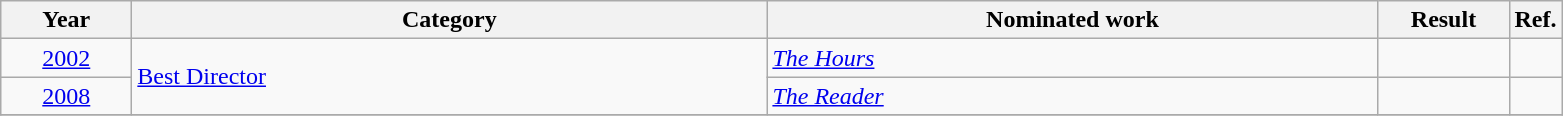<table class=wikitable>
<tr>
<th scope="col" style="width:5em;">Year</th>
<th scope="col" style="width:26em;">Category</th>
<th scope="col" style="width:25em;">Nominated work</th>
<th scope="col" style="width:5em;">Result</th>
<th>Ref.</th>
</tr>
<tr>
<td style="text-align:center;"><a href='#'>2002</a></td>
<td rowspan=2><a href='#'>Best Director</a></td>
<td><em><a href='#'>The Hours</a></em></td>
<td></td>
<td></td>
</tr>
<tr>
<td style="text-align:center;"><a href='#'>2008</a></td>
<td><em><a href='#'>The Reader</a></em></td>
<td></td>
<td></td>
</tr>
<tr>
</tr>
</table>
